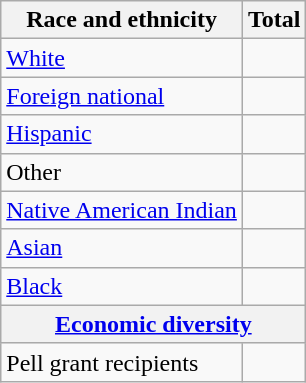<table class="wikitable floatright sortable collapsible"; text-align:right; font-size:80%;">
<tr>
<th>Race and ethnicity</th>
<th colspan="2" data-sort-type=number>Total</th>
</tr>
<tr>
<td><a href='#'>White</a></td>
<td align=right></td>
</tr>
<tr>
<td><a href='#'>Foreign national</a></td>
<td align=right></td>
</tr>
<tr>
<td><a href='#'>Hispanic</a></td>
<td align=right></td>
</tr>
<tr>
<td>Other</td>
<td align=right></td>
</tr>
<tr>
<td><a href='#'>Native American Indian</a></td>
<td align=right></td>
</tr>
<tr>
<td><a href='#'>Asian</a></td>
<td align=right></td>
</tr>
<tr>
<td><a href='#'>Black</a></td>
<td align=right></td>
</tr>
<tr>
<th colspan="4" data-sort-type=number><a href='#'>Economic diversity</a></th>
</tr>
<tr>
<td>Pell grant recipients</td>
<td align=right></td>
</tr>
</table>
